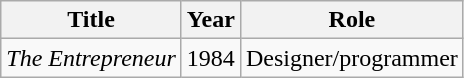<table class="wikitable">
<tr>
<th>Title</th>
<th>Year</th>
<th>Role</th>
</tr>
<tr>
<td><em>The Entrepreneur</em></td>
<td>1984</td>
<td>Designer/programmer</td>
</tr>
</table>
